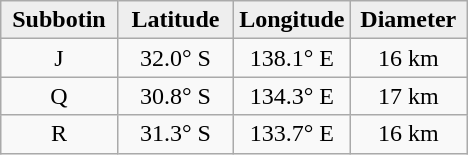<table class="wikitable">
<tr>
<th width="25%" style="background:#eeeeee;">Subbotin</th>
<th width="25%" style="background:#eeeeee;">Latitude</th>
<th width="25%" style="background:#eeeeee;">Longitude</th>
<th width="25%" style="background:#eeeeee;">Diameter</th>
</tr>
<tr>
<td align="center">J</td>
<td align="center">32.0° S</td>
<td align="center">138.1° E</td>
<td align="center">16 km</td>
</tr>
<tr>
<td align="center">Q</td>
<td align="center">30.8° S</td>
<td align="center">134.3° E</td>
<td align="center">17 km</td>
</tr>
<tr>
<td align="center">R</td>
<td align="center">31.3° S</td>
<td align="center">133.7° E</td>
<td align="center">16 km</td>
</tr>
</table>
